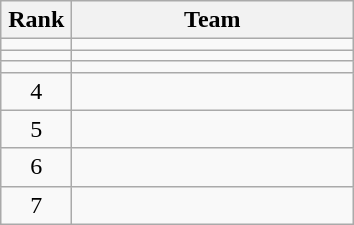<table class="wikitable" style="text-align: center;">
<tr>
<th width=40>Rank</th>
<th width=180>Team</th>
</tr>
<tr>
<td></td>
<td align=left></td>
</tr>
<tr>
<td></td>
<td align=left></td>
</tr>
<tr>
<td></td>
<td align=left></td>
</tr>
<tr>
<td>4</td>
<td align=left></td>
</tr>
<tr>
<td>5</td>
<td align=left></td>
</tr>
<tr>
<td>6</td>
<td align=left></td>
</tr>
<tr>
<td>7</td>
<td align=left></td>
</tr>
</table>
